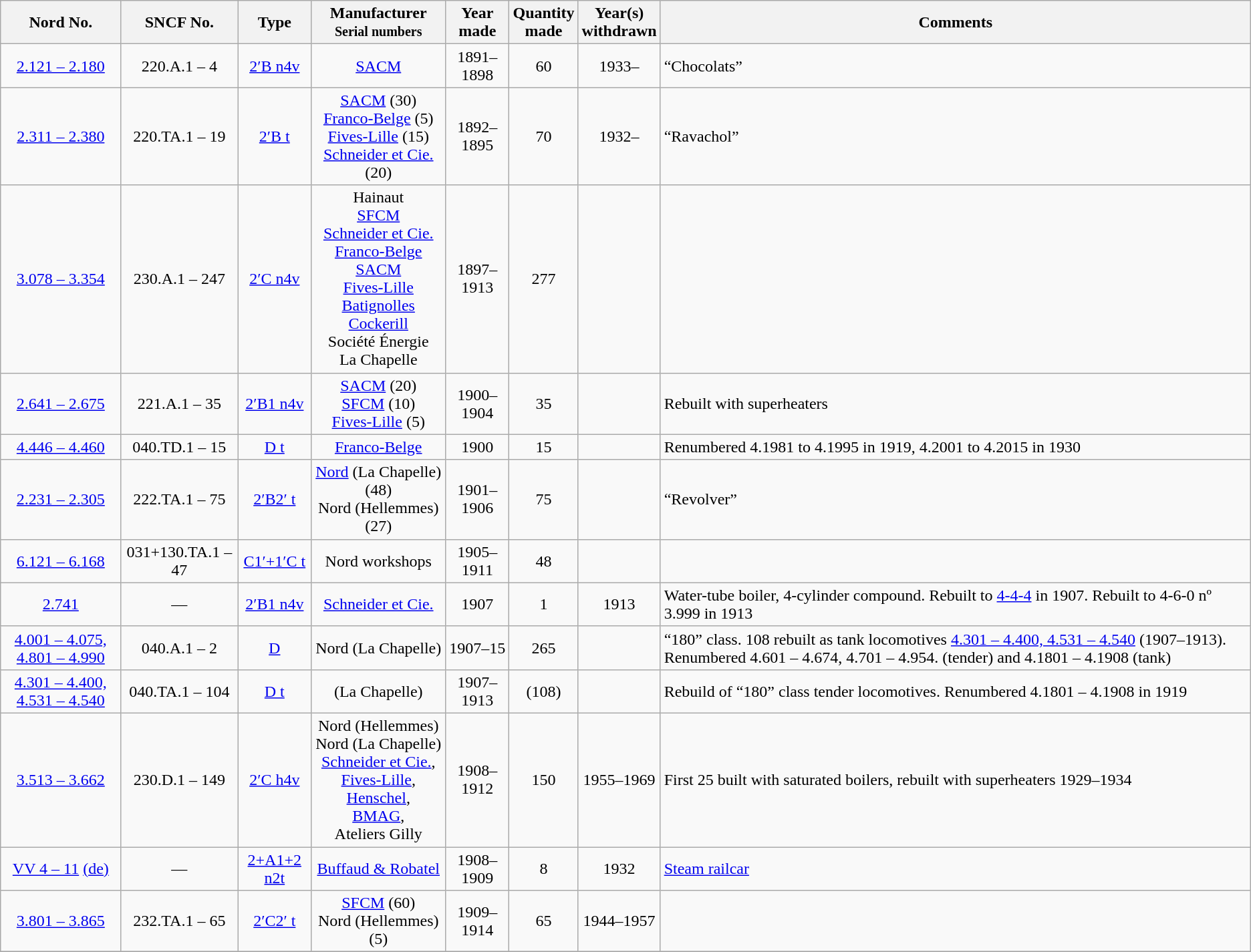<table class="wikitable" style="text-align:center">
<tr>
<th>Nord No.</th>
<th>SNCF No.</th>
<th>Type</th>
<th>Manufacturer<br><small>Serial numbers</small></th>
<th>Year<br>made</th>
<th>Quantity<br>made</th>
<th>Year(s)<br>withdrawn</th>
<th>Comments</th>
</tr>
<tr>
<td><a href='#'>2.121 – 2.180</a></td>
<td>220.A.1 – 4</td>
<td><a href='#'>2′B n4v</a></td>
<td><a href='#'>SACM</a></td>
<td>1891–1898</td>
<td>60</td>
<td>1933–</td>
<td align=left>“Chocolats” </td>
</tr>
<tr>
<td><a href='#'>2.311 – 2.380</a></td>
<td>220.TA.1 – 19</td>
<td><a href='#'>2′B t</a></td>
<td><a href='#'>SACM</a> (30)<br><a href='#'>Franco-Belge</a> (5)<br><a href='#'>Fives-Lille</a> (15)<br><a href='#'>Schneider et Cie.</a> (20)</td>
<td>1892–1895</td>
<td>70</td>
<td>1932–</td>
<td align=left>“Ravachol” </td>
</tr>
<tr>
<td><a href='#'>3.078 – 3.354</a></td>
<td>230.A.1 – 247</td>
<td><a href='#'>2′C n4v</a></td>
<td>Hainaut<br><a href='#'>SFCM</a><br><a href='#'>Schneider et Cie.</a><br><a href='#'>Franco-Belge</a><br><a href='#'>SACM</a><br><a href='#'>Fives-Lille</a><br><a href='#'>Batignolles</a><br><a href='#'>Cockerill</a><br>Société Énergie<br>La Chapelle</td>
<td>1897–1913</td>
<td>277</td>
<td></td>
<td align=left></td>
</tr>
<tr>
<td><a href='#'>2.641 – 2.675</a></td>
<td>221.A.1 – 35</td>
<td><a href='#'>2′B1 n4v</a></td>
<td><a href='#'>SACM</a> (20)<br><a href='#'>SFCM</a> (10)<br><a href='#'>Fives-Lille</a> (5)</td>
<td>1900–1904</td>
<td>35</td>
<td></td>
<td align=left>Rebuilt with superheaters </td>
</tr>
<tr>
<td><a href='#'>4.446 – 4.460</a></td>
<td>040.TD.1 – 15</td>
<td><a href='#'>D t</a></td>
<td><a href='#'>Franco-Belge</a></td>
<td>1900</td>
<td>15</td>
<td></td>
<td align=left>Renumbered 4.1981 to 4.1995 in 1919, 4.2001 to 4.2015 in 1930 </td>
</tr>
<tr>
<td><a href='#'>2.231 – 2.305</a></td>
<td>222.TA.1 – 75</td>
<td><a href='#'>2′B2′ t</a></td>
<td><a href='#'>Nord</a> (La Chapelle) (48)<br>Nord (Hellemmes) (27)</td>
<td>1901–1906</td>
<td>75</td>
<td></td>
<td align=left>“Revolver” </td>
</tr>
<tr>
<td><a href='#'>6.121 – 6.168</a></td>
<td>031+130.TA.1 – 47</td>
<td><a href='#'>C1′+1′C t</a></td>
<td>Nord workshops</td>
<td>1905–1911</td>
<td>48</td>
<td></td>
<td align=left></td>
</tr>
<tr>
<td><a href='#'>2.741</a></td>
<td>—</td>
<td><a href='#'>2′B1 n4v</a></td>
<td><a href='#'>Schneider et Cie.</a></td>
<td>1907</td>
<td>1</td>
<td>1913</td>
<td align=left>Water-tube boiler, 4-cylinder compound. Rebuilt to <a href='#'>4-4-4</a> in 1907. Rebuilt to 4-6-0 nº 3.999 in 1913 </td>
</tr>
<tr>
<td><a href='#'>4.001 – 4.075,<br>4.801 – 4.990</a></td>
<td>040.A.1 – 2</td>
<td><a href='#'>D</a></td>
<td>Nord (La Chapelle)</td>
<td>1907–15</td>
<td>265</td>
<td></td>
<td align=left>“180” class. 108 rebuilt as tank locomotives <a href='#'>4.301 – 4.400, 4.531 – 4.540</a> (1907–1913). Renumbered 4.601 – 4.674, 4.701 – 4.954. (tender) and 4.1801 – 4.1908 (tank) </td>
</tr>
<tr>
<td><a href='#'>4.301 – 4.400, 4.531 – 4.540</a></td>
<td>040.TA.1 – 104</td>
<td><a href='#'>D t</a></td>
<td>(La Chapelle)</td>
<td>1907–1913</td>
<td>(108)</td>
<td></td>
<td align=left>Rebuild of “180” class tender locomotives. Renumbered 4.1801 – 4.1908 in 1919 </td>
</tr>
<tr>
<td><a href='#'>3.513 – 3.662</a></td>
<td>230.D.1 – 149</td>
<td><a href='#'>2′C h4v</a></td>
<td>Nord (Hellemmes)<br>Nord (La Chapelle)<br> <a href='#'>Schneider et Cie.</a>,<br><a href='#'>Fives-Lille</a>,<br><a href='#'>Henschel</a>,<br><a href='#'>BMAG</a>,<br>Ateliers Gilly</td>
<td>1908–1912</td>
<td>150</td>
<td>1955–1969</td>
<td align=left>First 25 built with saturated boilers, rebuilt with superheaters 1929–1934</td>
</tr>
<tr>
<td><a href='#'>VV 4 – 11</a> <a href='#'>(de)</a></td>
<td>—</td>
<td><a href='#'>2+A1+2 n2t</a></td>
<td><a href='#'>Buffaud & Robatel</a></td>
<td>1908–1909</td>
<td>8</td>
<td>1932</td>
<td align=left><a href='#'>Steam railcar</a></td>
</tr>
<tr>
<td><a href='#'>3.801 – 3.865</a></td>
<td>232.TA.1 – 65</td>
<td><a href='#'>2′C2′ t</a></td>
<td><a href='#'>SFCM</a> (60)<br>Nord (Hellemmes) (5)</td>
<td>1909–1914</td>
<td>65</td>
<td>1944–1957</td>
<td align=left></td>
</tr>
<tr>
</tr>
</table>
